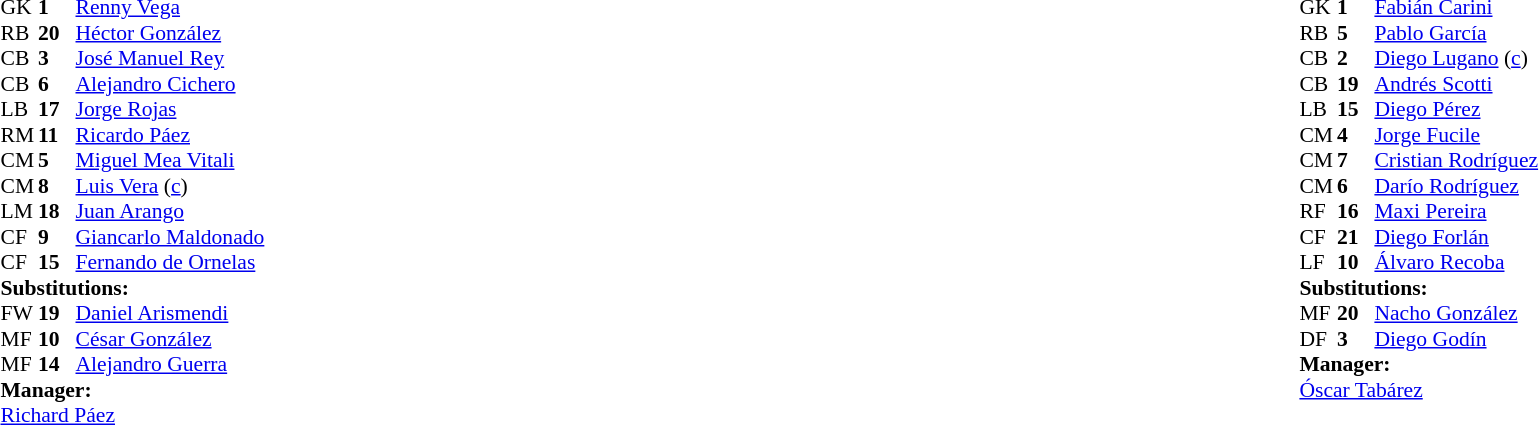<table width="100%">
<tr>
<td valign="top" width="50%"><br><table style="font-size: 90%" cellspacing="0" cellpadding="0">
<tr>
<th width=25></th>
<th width=25></th>
</tr>
<tr>
<td>GK</td>
<td><strong>1</strong></td>
<td><a href='#'>Renny Vega</a></td>
</tr>
<tr>
<td>RB</td>
<td><strong>20</strong></td>
<td><a href='#'>Héctor González</a></td>
</tr>
<tr>
<td>CB</td>
<td><strong>3</strong></td>
<td><a href='#'>José Manuel Rey</a></td>
</tr>
<tr>
<td>CB</td>
<td><strong>6</strong></td>
<td><a href='#'>Alejandro Cichero</a></td>
</tr>
<tr>
<td>LB</td>
<td><strong>17</strong></td>
<td><a href='#'>Jorge Rojas</a></td>
</tr>
<tr>
<td>RM</td>
<td><strong>11</strong></td>
<td><a href='#'>Ricardo Páez</a></td>
</tr>
<tr>
<td>CM</td>
<td><strong>5</strong></td>
<td><a href='#'>Miguel Mea Vitali</a></td>
<td></td>
<td></td>
</tr>
<tr>
<td>CM</td>
<td><strong>8</strong></td>
<td><a href='#'>Luis Vera</a> (<a href='#'>c</a>)</td>
</tr>
<tr>
<td>LM</td>
<td><strong>18</strong></td>
<td><a href='#'>Juan Arango</a></td>
</tr>
<tr>
<td>CF</td>
<td><strong>9</strong></td>
<td><a href='#'>Giancarlo Maldonado</a></td>
<td></td>
<td></td>
</tr>
<tr>
<td>CF</td>
<td><strong>15</strong></td>
<td><a href='#'>Fernando de Ornelas</a></td>
<td></td>
<td></td>
</tr>
<tr>
<td colspan=3><strong>Substitutions:</strong></td>
</tr>
<tr>
<td>FW</td>
<td><strong>19</strong></td>
<td><a href='#'>Daniel Arismendi</a></td>
<td></td>
<td></td>
</tr>
<tr>
<td>MF</td>
<td><strong>10</strong></td>
<td><a href='#'>César González</a></td>
<td></td>
<td></td>
</tr>
<tr>
<td>MF</td>
<td><strong>14</strong></td>
<td><a href='#'>Alejandro Guerra</a></td>
<td></td>
<td></td>
</tr>
<tr>
<td colspan=3><strong>Manager:</strong></td>
</tr>
<tr>
<td colspan="4"><a href='#'>Richard Páez</a></td>
</tr>
</table>
</td>
<td valign="top"></td>
<td valign="top" width="50%"><br><table style="font-size: 90%" cellspacing="0" cellpadding="0" align="center">
<tr>
<th width=25></th>
<th width=25></th>
</tr>
<tr>
<td>GK</td>
<td><strong>1</strong></td>
<td><a href='#'>Fabián Carini</a></td>
</tr>
<tr>
<td>RB</td>
<td><strong>5</strong></td>
<td><a href='#'>Pablo García</a></td>
<td></td>
</tr>
<tr>
<td>CB</td>
<td><strong>2</strong></td>
<td><a href='#'>Diego Lugano</a> (<a href='#'>c</a>)</td>
</tr>
<tr>
<td>CB</td>
<td><strong>19</strong></td>
<td><a href='#'>Andrés Scotti</a></td>
</tr>
<tr>
<td>LB</td>
<td><strong>15</strong></td>
<td><a href='#'>Diego Pérez</a></td>
</tr>
<tr>
<td>CM</td>
<td><strong>4</strong></td>
<td><a href='#'>Jorge Fucile</a></td>
</tr>
<tr>
<td>CM</td>
<td><strong>7</strong></td>
<td><a href='#'>Cristian Rodríguez</a></td>
</tr>
<tr>
<td>CM</td>
<td><strong>6</strong></td>
<td><a href='#'>Darío Rodríguez</a></td>
<td></td>
<td></td>
</tr>
<tr>
<td>RF</td>
<td><strong>16</strong></td>
<td><a href='#'>Maxi Pereira</a></td>
</tr>
<tr>
<td>CF</td>
<td><strong>21</strong></td>
<td><a href='#'>Diego Forlán</a></td>
<td></td>
</tr>
<tr>
<td>LF</td>
<td><strong>10</strong></td>
<td><a href='#'>Álvaro Recoba</a></td>
<td></td>
<td></td>
</tr>
<tr>
<td colspan=3><strong>Substitutions:</strong></td>
</tr>
<tr>
<td>MF</td>
<td><strong>20</strong></td>
<td><a href='#'>Nacho González</a></td>
<td></td>
<td></td>
</tr>
<tr>
<td>DF</td>
<td><strong>3</strong></td>
<td><a href='#'>Diego Godín</a></td>
<td></td>
<td></td>
</tr>
<tr>
<td colspan=3><strong>Manager:</strong></td>
</tr>
<tr>
<td colspan="4"><a href='#'>Óscar Tabárez</a></td>
</tr>
</table>
</td>
</tr>
</table>
